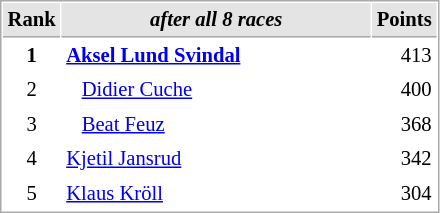<table cellspacing="1" cellpadding="3" style="border:1px solid #AAAAAA;font-size:86%">
<tr bgcolor="#E4E4E4">
<th style="border-bottom:1px solid #AAAAAA" width=10>Rank</th>
<th style="border-bottom:1px solid #AAAAAA" width=200><strong><em>after all 8 races</em></strong></th>
<th style="border-bottom:1px solid #AAAAAA" width=20>Points</th>
</tr>
<tr>
<td align="center"><strong>1</strong></td>
<td> <strong><a href='#'>Aksel Lund Svindal</a></strong></td>
<td align="right">413</td>
</tr>
<tr>
<td align="center">2</td>
<td>   <a href='#'>Didier Cuche</a></td>
<td align="right">400</td>
</tr>
<tr>
<td align="center">3</td>
<td>   <a href='#'>Beat Feuz</a></td>
<td align="right">368</td>
</tr>
<tr>
<td align="center">4</td>
<td> <a href='#'>Kjetil Jansrud</a></td>
<td align="right">342</td>
</tr>
<tr>
<td align="center">5</td>
<td> <a href='#'>Klaus Kröll</a></td>
<td align="right">304</td>
</tr>
</table>
